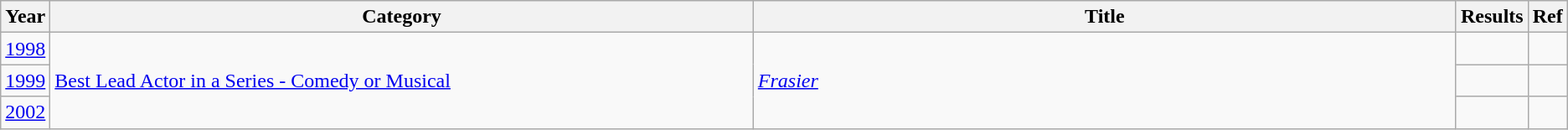<table class="wikitable">
<tr>
<th scope="col" style="width:1em;">Year</th>
<th scope="col" style="width:35em;">Category</th>
<th scope="col" style="width:35em;">Title</th>
<th scope="col" style="width:1em;">Results</th>
<th scope="col" style="width:1em;">Ref</th>
</tr>
<tr>
<td><a href='#'>1998</a></td>
<td rowspan="3"><a href='#'>Best Lead Actor in a Series - Comedy or Musical</a></td>
<td rowspan="3"><em><a href='#'>Frasier</a></em></td>
<td></td>
<td></td>
</tr>
<tr>
<td><a href='#'>1999</a></td>
<td></td>
<td></td>
</tr>
<tr>
<td><a href='#'>2002</a></td>
<td></td>
<td></td>
</tr>
</table>
